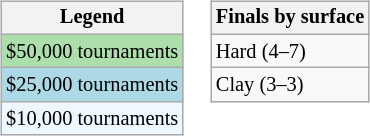<table>
<tr valign=top>
<td><br><table class=wikitable style="font-size:85%">
<tr>
<th>Legend</th>
</tr>
<tr style="background:#addfad;">
<td>$50,000 tournaments</td>
</tr>
<tr style="background:lightblue;">
<td>$25,000 tournaments</td>
</tr>
<tr style="background:#f0f8ff;">
<td>$10,000 tournaments</td>
</tr>
</table>
</td>
<td><br><table class=wikitable style="font-size:85%">
<tr>
<th>Finals by surface</th>
</tr>
<tr>
<td>Hard (4–7)</td>
</tr>
<tr>
<td>Clay (3–3)</td>
</tr>
</table>
</td>
</tr>
</table>
